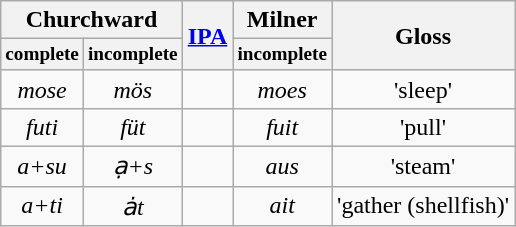<table class="wikitable">
<tr align="center">
<th colspan="2">Churchward</th>
<th rowspan="2"><a href='#'>IPA</a></th>
<th>Milner</th>
<th rowspan="2">Gloss</th>
</tr>
<tr style="text-align: left; font-size: 80%;">
<th>complete</th>
<th>incomplete</th>
<th>incomplete</th>
</tr>
<tr align="center">
<td><em>mose</em></td>
<td><em>mös</em></td>
<td></td>
<td><em>moes</em></td>
<td>'sleep'</td>
</tr>
<tr align="center">
<td><em>futi</em></td>
<td><em>füt</em></td>
<td></td>
<td><em>fuit</em></td>
<td>'pull'</td>
</tr>
<tr align="center">
<td><em>a+su</em></td>
<td><em>ạ+s</em></td>
<td></td>
<td><em>aus</em></td>
<td>'steam'</td>
</tr>
<tr align="center">
<td><em>a+ti</em></td>
<td><em>ȧt</em></td>
<td></td>
<td><em>ait</em></td>
<td>'gather (shellfish)'</td>
</tr>
</table>
